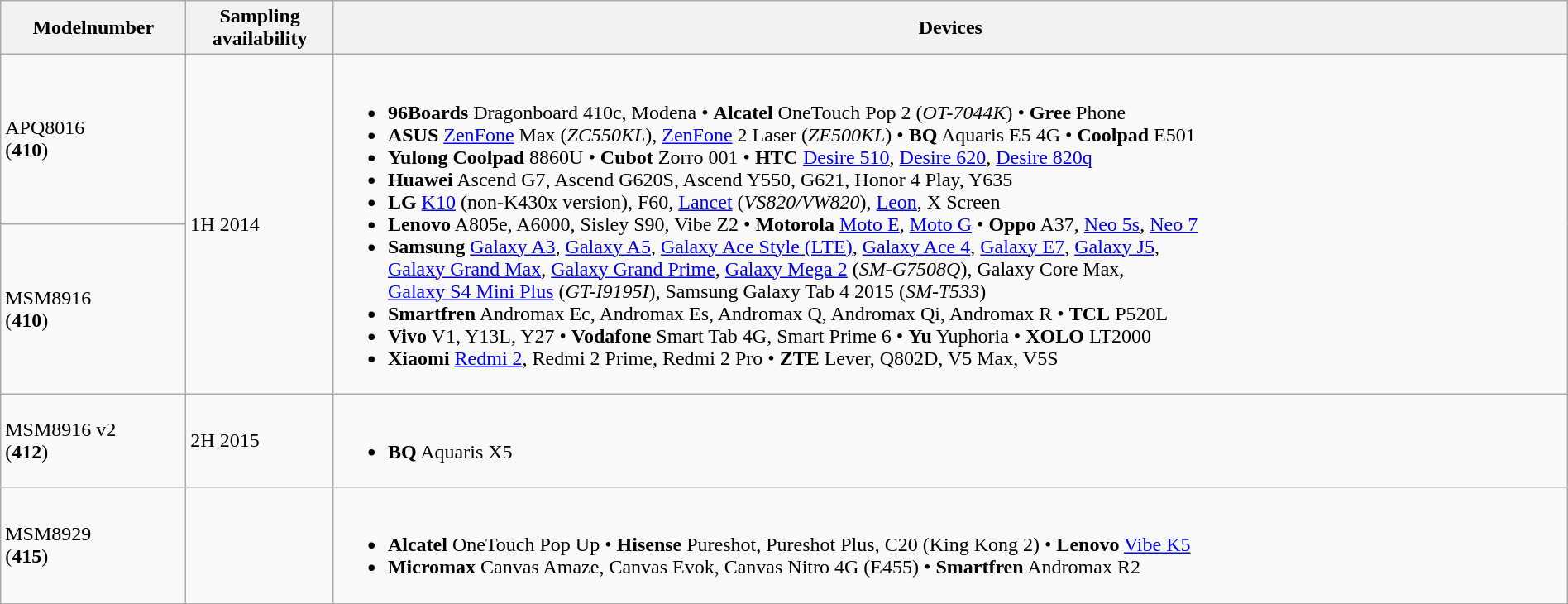<table class="wikitable" style="width:100%">
<tr>
<th>Modelnumber</th>
<th>Sampling<br>availability</th>
<th>Devices</th>
</tr>
<tr>
<td>APQ8016 <br>(<strong>410</strong>)</td>
<td rowspan="2">1H 2014</td>
<td rowspan="2"><br><ul><li><strong>96Boards</strong> Dragonboard 410c, Modena • <strong>Alcatel</strong> OneTouch Pop 2 (<em>OT-7044K</em>) • <strong>Gree</strong> Phone</li><li><strong>ASUS</strong> <a href='#'>ZenFone</a> Max (<em>ZC550KL</em>), <a href='#'>ZenFone</a> 2 Laser (<em>ZE500KL</em>) • <strong>BQ</strong> Aquaris E5 4G • <strong>Coolpad</strong> E501</li><li><strong>Yulong Coolpad</strong> 8860U • <strong>Cubot</strong> Zorro 001 • <strong>HTC</strong> <a href='#'>Desire 510</a>, <a href='#'>Desire 620</a>, <a href='#'>Desire 820q</a></li><li><strong>Huawei</strong> Ascend G7, Ascend G620S, Ascend Y550, G621, Honor 4 Play, Y635</li><li><strong>LG</strong> <a href='#'>K10</a> (non-K430x version), F60, <a href='#'>Lancet</a> (<em>VS820/VW820</em>), <a href='#'>Leon</a>, X Screen</li><li><strong>Lenovo</strong> A805e, A6000, Sisley S90, Vibe Z2 • <strong>Motorola</strong> <a href='#'>Moto E</a>, <a href='#'>Moto G</a> • <strong>Oppo</strong> A37, <a href='#'>Neo 5s</a>, <a href='#'>Neo 7</a></li><li><strong>Samsung</strong> <a href='#'>Galaxy A3</a>, <a href='#'>Galaxy A5</a>, <a href='#'>Galaxy Ace Style (LTE)</a>, <a href='#'>Galaxy Ace 4</a>, <a href='#'>Galaxy E7</a>, <a href='#'>Galaxy J5</a>, <br><a href='#'>Galaxy Grand Max</a>, <a href='#'>Galaxy Grand Prime</a>, <a href='#'>Galaxy Mega 2</a> (<em>SM-G7508Q</em>), Galaxy Core Max, <br><a href='#'>Galaxy S4 Mini Plus</a> (<em>GT-I9195I</em>), Samsung Galaxy Tab 4 2015 (<em>SM-T533</em>)</li><li><strong>Smartfren</strong> Andromax Ec, Andromax Es, Andromax Q, Andromax Qi, Andromax R • <strong>TCL</strong> P520L</li><li><strong>Vivo</strong> V1, Y13L, Y27 • <strong>Vodafone</strong> Smart Tab 4G, Smart Prime 6  • <strong>Yu</strong> Yuphoria • <strong>XOLO</strong> LT2000</li><li><strong>Xiaomi</strong> <a href='#'>Redmi 2</a>, Redmi 2 Prime, Redmi 2 Pro • <strong>ZTE</strong> Lever, Q802D, V5 Max, V5S</li></ul></td>
</tr>
<tr>
<td>MSM8916 <br>(<strong>410</strong>)</td>
</tr>
<tr>
<td>MSM8916 v2 <br>(<strong>412</strong>)</td>
<td>2H 2015</td>
<td><br><ul><li><strong>BQ</strong> Aquaris X5</li></ul></td>
</tr>
<tr>
<td>MSM8929 <br>(<strong>415</strong>)</td>
<td></td>
<td><br><ul><li><strong>Alcatel</strong> OneTouch Pop Up • <strong>Hisense</strong> Pureshot, Pureshot Plus, C20 (King Kong 2) • <strong>Lenovo</strong> <a href='#'>Vibe K5</a></li><li><strong>Micromax</strong> Canvas Amaze, Canvas Evok, Canvas Nitro 4G (E455) • <strong>Smartfren</strong> Andromax R2</li></ul></td>
</tr>
<tr>
</tr>
</table>
